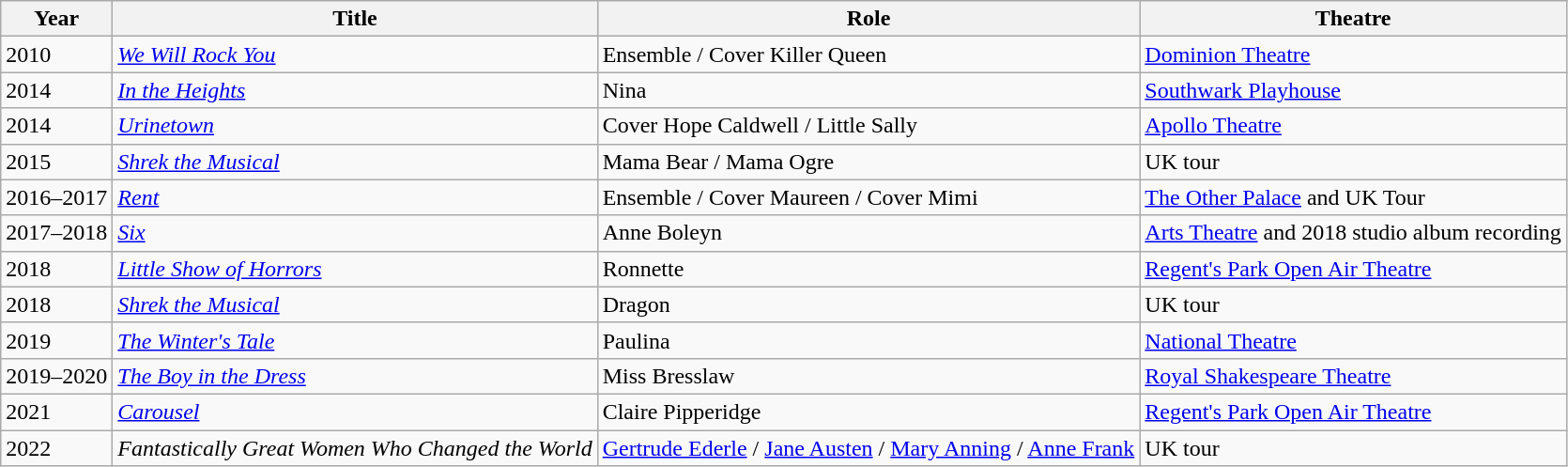<table class="wikitable">
<tr>
<th scope="col">Year</th>
<th scope="col">Title</th>
<th scope="col">Role</th>
<th scope="col">Theatre</th>
</tr>
<tr>
<td>2010</td>
<td><em><a href='#'>We Will Rock You</a></em></td>
<td>Ensemble / Cover Killer Queen</td>
<td><a href='#'>Dominion Theatre</a></td>
</tr>
<tr>
<td>2014</td>
<td><em><a href='#'>In the Heights</a></em></td>
<td>Nina</td>
<td><a href='#'>Southwark Playhouse</a></td>
</tr>
<tr>
<td>2014</td>
<td><em><a href='#'>Urinetown</a></em></td>
<td>Cover Hope Caldwell / Little Sally</td>
<td><a href='#'>Apollo Theatre</a></td>
</tr>
<tr>
<td>2015</td>
<td><em><a href='#'>Shrek the Musical</a></em></td>
<td>Mama Bear / Mama Ogre</td>
<td>UK tour</td>
</tr>
<tr>
<td>2016–2017</td>
<td><em><a href='#'>Rent</a></em></td>
<td>Ensemble / Cover Maureen / Cover Mimi</td>
<td><a href='#'>The Other Palace</a> and UK Tour</td>
</tr>
<tr>
<td>2017–2018</td>
<td><em><a href='#'>Six</a></em></td>
<td>Anne Boleyn</td>
<td><a href='#'>Arts Theatre</a> and 2018 studio album recording</td>
</tr>
<tr>
<td>2018</td>
<td><em><a href='#'>Little Show of Horrors</a></em></td>
<td>Ronnette</td>
<td><a href='#'>Regent's Park Open Air Theatre</a></td>
</tr>
<tr>
<td>2018</td>
<td><em><a href='#'>Shrek the Musical</a></em></td>
<td>Dragon</td>
<td>UK tour</td>
</tr>
<tr>
<td>2019</td>
<td><em><a href='#'>The Winter's Tale</a></em></td>
<td>Paulina</td>
<td><a href='#'>National Theatre</a></td>
</tr>
<tr>
<td>2019–2020</td>
<td><em><a href='#'>The Boy in the Dress</a></em></td>
<td>Miss Bresslaw</td>
<td><a href='#'>Royal Shakespeare Theatre</a></td>
</tr>
<tr>
<td>2021</td>
<td><em><a href='#'>Carousel</a></em></td>
<td>Claire Pipperidge</td>
<td><a href='#'>Regent's Park Open Air Theatre</a></td>
</tr>
<tr>
<td>2022</td>
<td><em>Fantastically Great Women Who Changed the World</em></td>
<td><a href='#'>Gertrude Ederle</a> / <a href='#'>Jane Austen</a> / <a href='#'>Mary Anning</a> / <a href='#'>Anne Frank</a></td>
<td>UK tour</td>
</tr>
</table>
